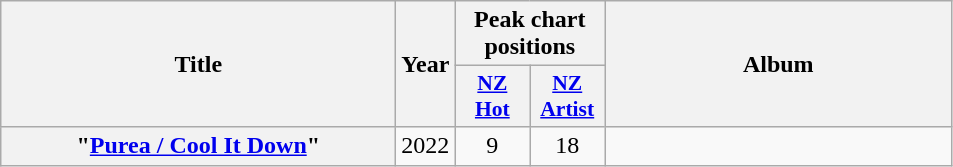<table class="wikitable plainrowheaders" style="text-align:center;">
<tr>
<th scope="col" rowspan="2" style="width:16em;">Title</th>
<th scope="col" rowspan="2" style="width:1em;">Year</th>
<th scope="col" colspan="2">Peak chart positions</th>
<th scope="col" rowspan="2" style="width:14em;">Album</th>
</tr>
<tr>
<th scope="col" style="width:3em;font-size:90%;"><a href='#'>NZ<br>Hot</a><br></th>
<th scope="col" style="width:3em;font-size:90%;"><a href='#'>NZ<br>Artist</a><br></th>
</tr>
<tr>
<th scope="row">"<a href='#'>Purea / Cool It Down</a>"</th>
<td>2022</td>
<td>9</td>
<td>18</td>
<td></td>
</tr>
</table>
